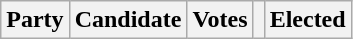<table class="wikitable">
<tr>
<th colspan="2">Party</th>
<th>Candidate</th>
<th>Votes</th>
<th></th>
<th>Elected<br>





</th>
</tr>
</table>
